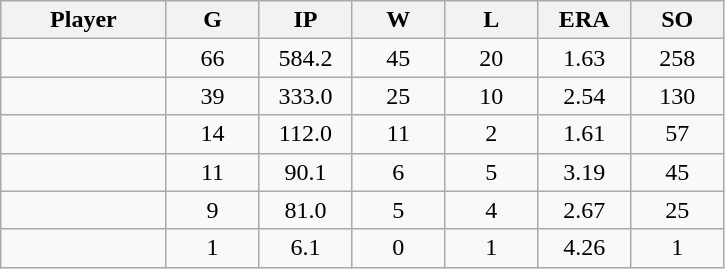<table class="wikitable sortable">
<tr>
<th bgcolor="#DDDDFF" width="16%">Player</th>
<th bgcolor="#DDDDFF" width="9%">G</th>
<th bgcolor="#DDDDFF" width="9%">IP</th>
<th bgcolor="#DDDDFF" width="9%">W</th>
<th bgcolor="#DDDDFF" width="9%">L</th>
<th bgcolor="#DDDDFF" width="9%">ERA</th>
<th bgcolor="#DDDDFF" width="9%">SO</th>
</tr>
<tr align="center">
<td></td>
<td>66</td>
<td>584.2</td>
<td>45</td>
<td>20</td>
<td>1.63</td>
<td>258</td>
</tr>
<tr align="center">
<td></td>
<td>39</td>
<td>333.0</td>
<td>25</td>
<td>10</td>
<td>2.54</td>
<td>130</td>
</tr>
<tr align="center">
<td></td>
<td>14</td>
<td>112.0</td>
<td>11</td>
<td>2</td>
<td>1.61</td>
<td>57</td>
</tr>
<tr align="center">
<td></td>
<td>11</td>
<td>90.1</td>
<td>6</td>
<td>5</td>
<td>3.19</td>
<td>45</td>
</tr>
<tr align="center">
<td></td>
<td>9</td>
<td>81.0</td>
<td>5</td>
<td>4</td>
<td>2.67</td>
<td>25</td>
</tr>
<tr align="center">
<td></td>
<td>1</td>
<td>6.1</td>
<td>0</td>
<td>1</td>
<td>4.26</td>
<td>1</td>
</tr>
</table>
